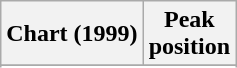<table class="wikitable sortable plainrowheaders" style="text-align:center">
<tr>
<th>Chart (1999)</th>
<th>Peak<br>position</th>
</tr>
<tr>
</tr>
<tr>
</tr>
<tr>
</tr>
<tr>
</tr>
</table>
